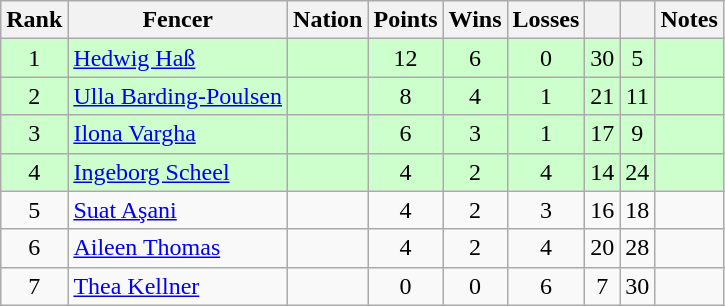<table class="wikitable sortable" style="text-align: center;">
<tr>
<th>Rank</th>
<th>Fencer</th>
<th>Nation</th>
<th>Points</th>
<th>Wins</th>
<th>Losses</th>
<th></th>
<th></th>
<th>Notes</th>
</tr>
<tr style="background:#cfc;">
<td>1</td>
<td align=left><a href='#'>Hedwig Haß</a></td>
<td align=left></td>
<td>12</td>
<td>6</td>
<td>0</td>
<td>30</td>
<td>5</td>
<td></td>
</tr>
<tr style="background:#cfc;">
<td>2</td>
<td align=left><a href='#'>Ulla Barding-Poulsen</a></td>
<td align=left></td>
<td>8</td>
<td>4</td>
<td>1</td>
<td>21</td>
<td>11</td>
<td></td>
</tr>
<tr style="background:#cfc;">
<td>3</td>
<td align=left><a href='#'>Ilona Vargha</a></td>
<td align=left></td>
<td>6</td>
<td>3</td>
<td>1</td>
<td>17</td>
<td>9</td>
<td></td>
</tr>
<tr style="background:#cfc;">
<td>4</td>
<td align=left><a href='#'>Ingeborg Scheel</a></td>
<td align=left></td>
<td>4</td>
<td>2</td>
<td>4</td>
<td>14</td>
<td>24</td>
<td></td>
</tr>
<tr>
<td>5</td>
<td align=left><a href='#'>Suat Aşani</a></td>
<td align=left></td>
<td>4</td>
<td>2</td>
<td>3</td>
<td>16</td>
<td>18</td>
<td></td>
</tr>
<tr>
<td>6</td>
<td align=left><a href='#'>Aileen Thomas</a></td>
<td align=left></td>
<td>4</td>
<td>2</td>
<td>4</td>
<td>20</td>
<td>28</td>
<td></td>
</tr>
<tr>
<td>7</td>
<td align=left><a href='#'>Thea Kellner</a></td>
<td align=left></td>
<td>0</td>
<td>0</td>
<td>6</td>
<td>7</td>
<td>30</td>
<td></td>
</tr>
</table>
